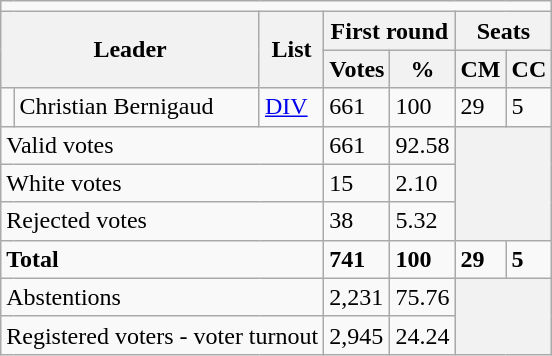<table class="wikitable">
<tr>
<td colspan="7"></td>
</tr>
<tr>
<th colspan="2" rowspan="2">Leader</th>
<th rowspan="2">List</th>
<th colspan="2">First round</th>
<th colspan="2">Seats</th>
</tr>
<tr>
<th>Votes</th>
<th>%</th>
<th>CM</th>
<th>CC</th>
</tr>
<tr>
<td bgcolor=></td>
<td>Christian Bernigaud</td>
<td><a href='#'>DIV</a></td>
<td>661</td>
<td>100</td>
<td>29</td>
<td>5</td>
</tr>
<tr>
<td colspan="3">Valid votes</td>
<td>661</td>
<td>92.58</td>
<th colspan="2" rowspan="3"></th>
</tr>
<tr>
<td colspan="3">White votes</td>
<td>15</td>
<td>2.10</td>
</tr>
<tr>
<td colspan="3">Rejected votes</td>
<td>38</td>
<td>5.32</td>
</tr>
<tr>
<td colspan="3"><strong>Total</strong></td>
<td><strong>741</strong></td>
<td><strong>100</strong></td>
<td><strong>29</strong></td>
<td><strong>5</strong></td>
</tr>
<tr>
<td colspan="3">Abstentions</td>
<td>2,231</td>
<td>75.76</td>
<th colspan="2" rowspan="2"></th>
</tr>
<tr>
<td colspan="3">Registered voters - voter turnout</td>
<td>2,945</td>
<td>24.24</td>
</tr>
</table>
